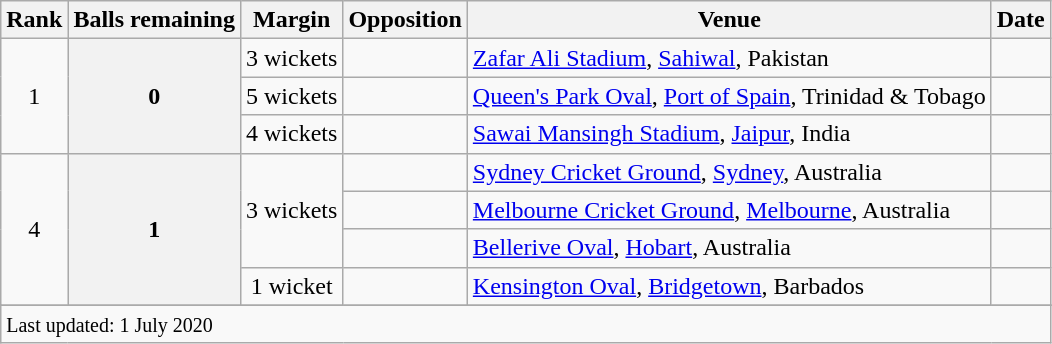<table class="wikitable plainrowheaders sortable">
<tr>
<th scope=col>Rank</th>
<th scope=col>Balls remaining</th>
<th scope=col>Margin</th>
<th scope=col>Opposition</th>
<th scope=col>Venue</th>
<th scope=col>Date</th>
</tr>
<tr>
<td align=center rowspan=3>1</td>
<th scope=row style=text-align:center; rowspan=3>0</th>
<td scope=row style=text-align:center;>3 wickets</td>
<td></td>
<td><a href='#'>Zafar Ali Stadium</a>, <a href='#'>Sahiwal</a>, Pakistan</td>
<td></td>
</tr>
<tr>
<td scope=row style=text-align:center;>5 wickets</td>
<td></td>
<td><a href='#'>Queen's Park Oval</a>, <a href='#'>Port of Spain</a>, Trinidad & Tobago</td>
<td></td>
</tr>
<tr>
<td scope=row style=text-align:center;>4 wickets</td>
<td></td>
<td><a href='#'>Sawai Mansingh Stadium</a>, <a href='#'>Jaipur</a>, India</td>
<td></td>
</tr>
<tr>
<td align=center rowspan=4>4</td>
<th scope=row style=text-align:center; rowspan=4>1</th>
<td scope=row style=text-align:center; rowspan=3>3 wickets</td>
<td></td>
<td><a href='#'>Sydney Cricket Ground</a>, <a href='#'>Sydney</a>, Australia</td>
<td></td>
</tr>
<tr>
<td></td>
<td><a href='#'>Melbourne Cricket Ground</a>, <a href='#'>Melbourne</a>, Australia</td>
<td> </td>
</tr>
<tr>
<td></td>
<td><a href='#'>Bellerive Oval</a>, <a href='#'>Hobart</a>, Australia</td>
<td></td>
</tr>
<tr>
<td scope=row style=text-align:center;>1 wicket</td>
<td></td>
<td><a href='#'>Kensington Oval</a>, <a href='#'>Bridgetown</a>, Barbados</td>
<td> </td>
</tr>
<tr>
</tr>
<tr class=sortbottom>
<td colspan=6><small>Last updated: 1 July 2020</small></td>
</tr>
</table>
